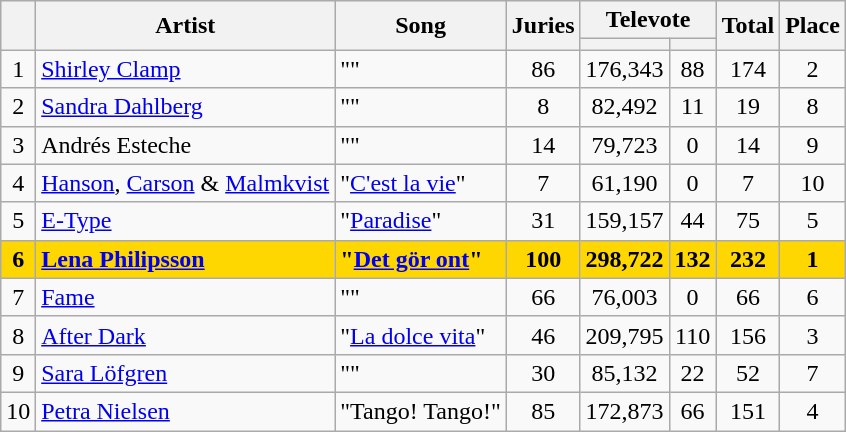<table class="sortable wikitable" style="margin: 1em auto 1em auto; text-align:center;">
<tr>
<th rowspan="2"></th>
<th rowspan="2">Artist</th>
<th rowspan="2">Song</th>
<th rowspan="2">Juries</th>
<th colspan="2">Televote</th>
<th rowspan="2">Total</th>
<th rowspan="2">Place</th>
</tr>
<tr>
<th></th>
<th></th>
</tr>
<tr>
<td>1</td>
<td align="left"><a href='#'>Shirley Clamp</a></td>
<td align="left">""</td>
<td>86</td>
<td>176,343</td>
<td>88</td>
<td>174</td>
<td>2</td>
</tr>
<tr>
<td>2</td>
<td align="left"><a href='#'>Sandra Dahlberg</a></td>
<td align="left">""</td>
<td>8</td>
<td>82,492</td>
<td>11</td>
<td>19</td>
<td>8</td>
</tr>
<tr>
<td>3</td>
<td align="left">Andrés Esteche</td>
<td align="left">""</td>
<td>14</td>
<td>79,723</td>
<td>0</td>
<td>14</td>
<td>9</td>
</tr>
<tr>
<td>4</td>
<td align="left"><a href='#'>Hanson</a>, <a href='#'>Carson</a> & <a href='#'>Malmkvist</a></td>
<td align="left">"<a href='#'><span>C'est la vie</span></a>"</td>
<td>7</td>
<td>61,190</td>
<td>0</td>
<td>7</td>
<td>10</td>
</tr>
<tr>
<td>5</td>
<td align="left"><a href='#'>E-Type</a></td>
<td align="left">"<a href='#'>Paradise</a>"</td>
<td>31</td>
<td>159,157</td>
<td>44</td>
<td>75</td>
<td>5</td>
</tr>
<tr style="background:gold;">
<td><strong>6</strong></td>
<td align="left"><strong><a href='#'>Lena Philipsson</a></strong></td>
<td align="left"><strong>"<a href='#'><span>Det gör ont</span></a>"</strong></td>
<td><strong>100</strong></td>
<td><strong>298,722</strong></td>
<td><strong>132</strong></td>
<td><strong>232</strong></td>
<td><strong>1</strong></td>
</tr>
<tr>
<td>7</td>
<td align="left"><a href='#'>Fame</a></td>
<td align="left">""</td>
<td>66</td>
<td>76,003</td>
<td>0</td>
<td>66</td>
<td>6</td>
</tr>
<tr>
<td>8</td>
<td align="left"><a href='#'>After Dark</a></td>
<td align="left">"<a href='#'><span>La dolce vita</span></a>"</td>
<td>46</td>
<td>209,795</td>
<td>110</td>
<td>156</td>
<td>3</td>
</tr>
<tr>
<td>9</td>
<td align="left"><a href='#'>Sara Löfgren</a></td>
<td align="left">""</td>
<td>30</td>
<td>85,132</td>
<td>22</td>
<td>52</td>
<td>7</td>
</tr>
<tr>
<td>10</td>
<td align="left"><a href='#'>Petra Nielsen</a></td>
<td align="left">"Tango! Tango!"</td>
<td>85</td>
<td>172,873</td>
<td>66</td>
<td>151</td>
<td>4</td>
</tr>
</table>
